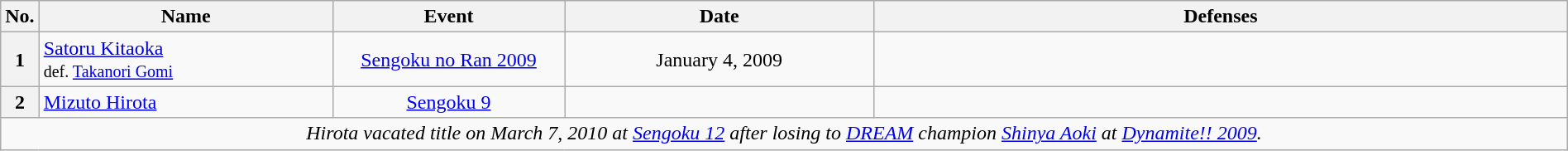<table class="wikitable" width=100%>
<tr>
<th width=1%>No.</th>
<th width=19%>Name</th>
<th width=15%>Event</th>
<th width=20%>Date</th>
<th width=45%>Defenses</th>
</tr>
<tr>
<th>1</th>
<td align=left> <a href='#'>Satoru Kitaoka</a><br><small>def. <a href='#'>Takanori Gomi</a></small></td>
<td align=center><a href='#'>Sengoku no Ran 2009</a><br></td>
<td align=center>January 4, 2009</td>
<td></td>
</tr>
<tr>
<th>2</th>
<td align=left> <a href='#'>Mizuto Hirota</a></td>
<td align=center><a href='#'>Sengoku 9</a><br></td>
<td align=center></td>
<td></td>
</tr>
<tr>
<td align="center" colspan="5"><em>Hirota vacated title on March 7, 2010 at <a href='#'>Sengoku 12</a> after losing to <a href='#'>DREAM</a> champion <a href='#'>Shinya Aoki</a> at <a href='#'>Dynamite!! 2009</a>.</em></td>
</tr>
</table>
